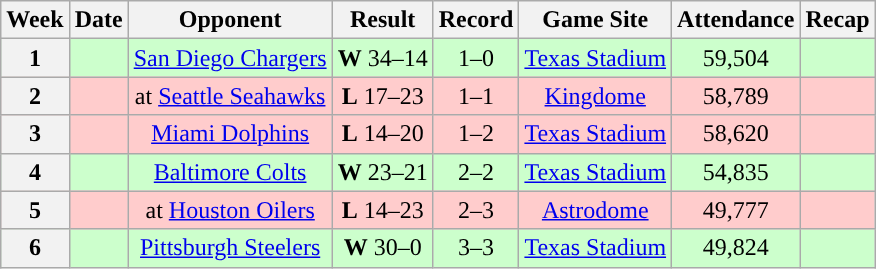<table class="wikitable" style="text-align:center">
<tr>
<th>Week</th>
<th>Date</th>
<th>Opponent</th>
<th>Result</th>
<th>Record</th>
<th>Game Site</th>
<th>Attendance</th>
<th>Recap</th>
</tr>
<tr style="background:#cfc">
<th>1</th>
<td></td>
<td><a href='#'>San Diego Chargers</a></td>
<td><strong>W</strong> 34–14</td>
<td>1–0</td>
<td><a href='#'>Texas Stadium</a></td>
<td>59,504</td>
<td></td>
</tr>
<tr style="background:#fcc">
<th>2</th>
<td></td>
<td>at <a href='#'>Seattle Seahawks</a></td>
<td><strong>L</strong> 17–23 </td>
<td>1–1</td>
<td><a href='#'>Kingdome</a></td>
<td>58,789</td>
<td></td>
</tr>
<tr style="background:#fcc">
<th>3</th>
<td></td>
<td><a href='#'>Miami Dolphins</a></td>
<td><strong>L</strong> 14–20</td>
<td>1–2</td>
<td><a href='#'>Texas Stadium</a></td>
<td>58,620</td>
<td></td>
</tr>
<tr style="background:#cfc">
<th>4</th>
<td></td>
<td><a href='#'>Baltimore Colts</a></td>
<td><strong>W</strong> 23–21</td>
<td>2–2</td>
<td><a href='#'>Texas Stadium</a></td>
<td>54,835</td>
<td></td>
</tr>
<tr style="background:#fcc">
<th>5</th>
<td></td>
<td>at <a href='#'>Houston Oilers</a></td>
<td><strong>L</strong> 14–23</td>
<td>2–3</td>
<td><a href='#'>Astrodome</a></td>
<td>49,777</td>
<td></td>
</tr>
<tr style="background:#cfc">
<th>6</th>
<td></td>
<td><a href='#'>Pittsburgh Steelers</a></td>
<td><strong>W</strong> 30–0</td>
<td>3–3</td>
<td><a href='#'>Texas Stadium</a></td>
<td>49,824</td>
<td></td>
</tr>
</table>
